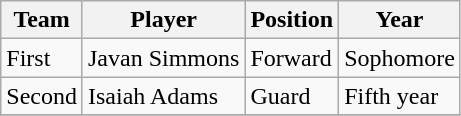<table class="wikitable" border="1">
<tr align=center>
<th style=>Team</th>
<th style=>Player</th>
<th style=>Position</th>
<th style=>Year</th>
</tr>
<tr>
<td>First</td>
<td>Javan Simmons</td>
<td>Forward</td>
<td>Sophomore</td>
</tr>
<tr>
<td>Second</td>
<td>Isaiah Adams</td>
<td>Guard</td>
<td>Fifth year</td>
</tr>
<tr>
</tr>
</table>
